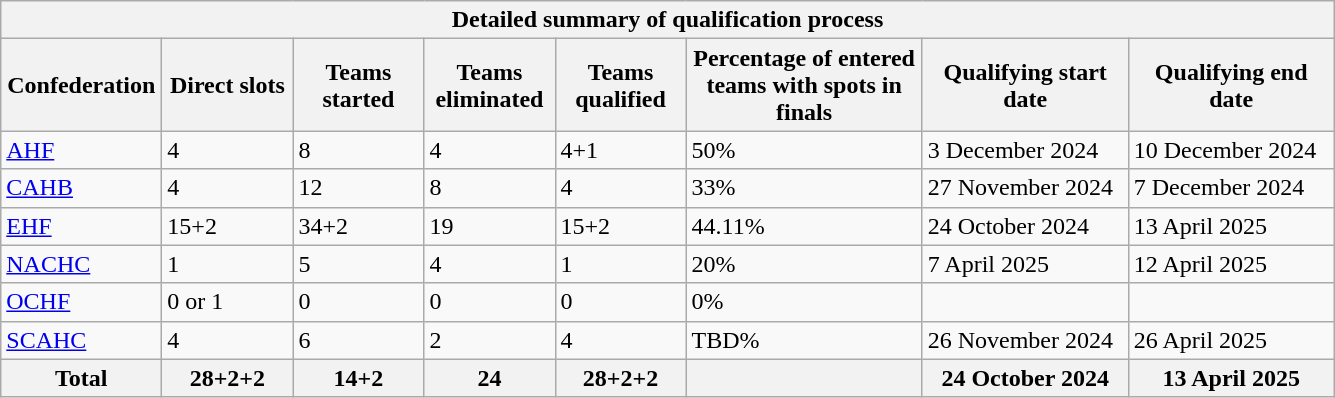<table class="wikitable collapsible collapsed">
<tr>
<th colspan=8>Detailed summary of qualification process</th>
</tr>
<tr>
<th width=100>Confederation</th>
<th width=80>Direct slots</th>
<th width=80>Teams started</th>
<th width=80>Teams eliminated</th>
<th width=80>Teams qualified</th>
<th width=150>Percentage of entered teams with spots in finals</th>
<th width=130>Qualifying start date</th>
<th width=130>Qualifying end date</th>
</tr>
<tr>
<td><a href='#'>AHF</a></td>
<td>4</td>
<td>8</td>
<td>4</td>
<td>4+1</td>
<td>50%</td>
<td>3 December 2024</td>
<td>10 December 2024</td>
</tr>
<tr>
<td><a href='#'>CAHB</a></td>
<td>4</td>
<td>12</td>
<td>8</td>
<td>4</td>
<td>33%</td>
<td>27 November 2024</td>
<td>7 December 2024</td>
</tr>
<tr>
<td><a href='#'>EHF</a></td>
<td>15+2</td>
<td>34+2</td>
<td>19</td>
<td>15+2</td>
<td>44.11%</td>
<td>24 October 2024</td>
<td>13 April 2025</td>
</tr>
<tr>
<td><a href='#'>NACHC</a></td>
<td>1</td>
<td>5</td>
<td>4</td>
<td>1</td>
<td>20%</td>
<td>7 April 2025</td>
<td>12 April 2025</td>
</tr>
<tr>
<td><a href='#'>OCHF</a></td>
<td>0 or 1</td>
<td>0</td>
<td>0</td>
<td>0</td>
<td>0%</td>
<td></td>
<td></td>
</tr>
<tr>
<td><a href='#'>SCAHC</a></td>
<td>4</td>
<td>6</td>
<td>2</td>
<td>4</td>
<td>TBD%</td>
<td>26 November 2024</td>
<td>26 April 2025</td>
</tr>
<tr>
<th>Total</th>
<th>28+2+2</th>
<th>14+2</th>
<th>24</th>
<th>28+2+2</th>
<th></th>
<th>24 October 2024</th>
<th>13 April 2025</th>
</tr>
</table>
